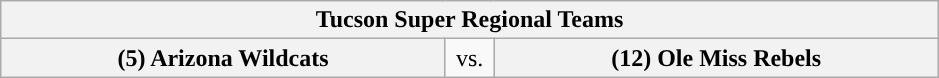<table class="wikitable">
<tr>
<th style="width: 604px;" colspan=3>Tucson Super Regional Teams</th>
</tr>
<tr>
<th style="width: 289px; ">(5) Arizona Wildcats</th>
<td style="width: 25px; text-align:center">vs.</td>
<th style="width: 289px; ">(12) Ole Miss Rebels</th>
</tr>
</table>
